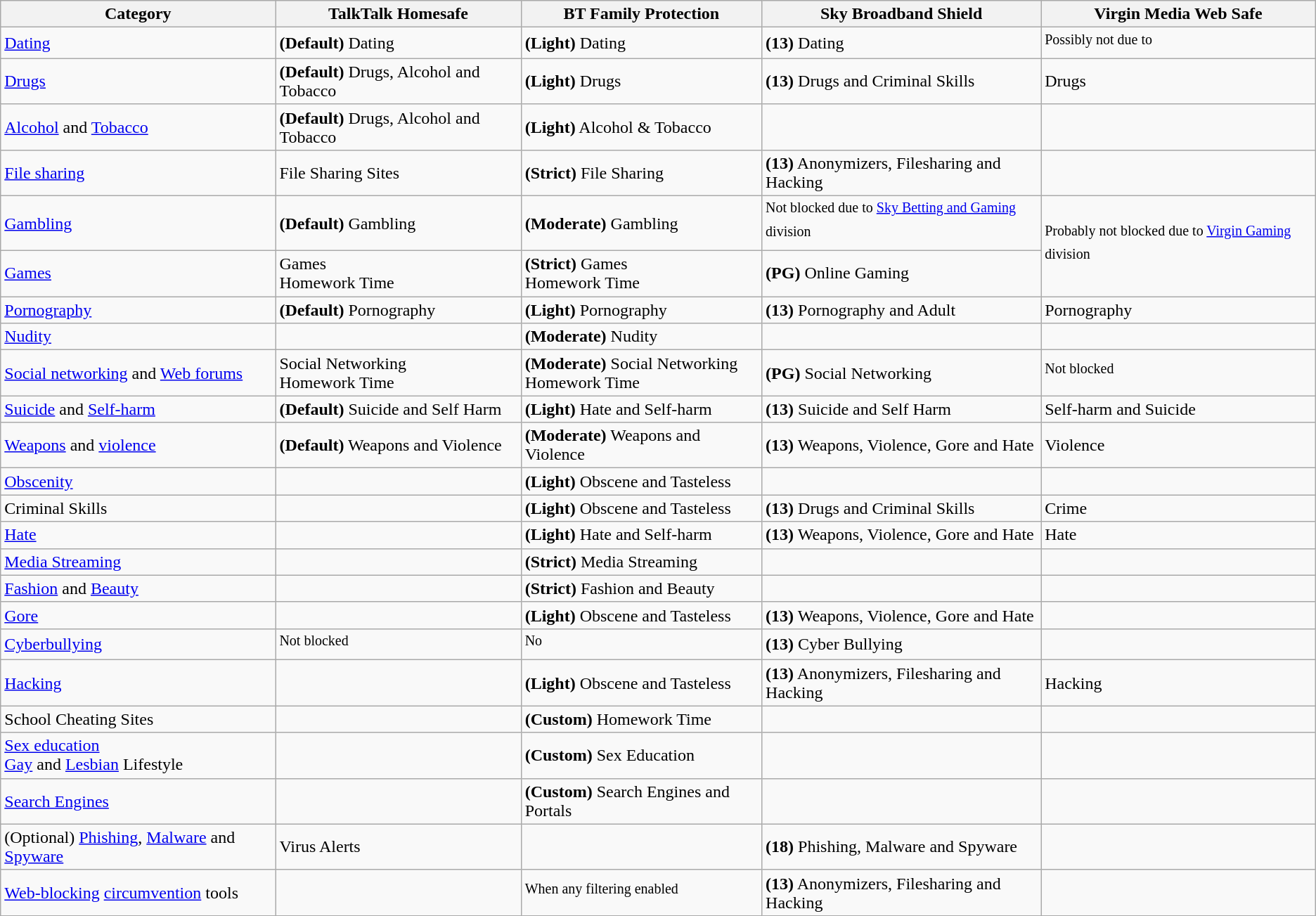<table class="wikitable sortable">
<tr>
<th>Category</th>
<th>TalkTalk Homesafe</th>
<th>BT Family Protection</th>
<th>Sky Broadband Shield</th>
<th>Virgin Media Web Safe</th>
</tr>
<tr>
<td><a href='#'>Dating</a></td>
<td><strong>(Default)</strong> Dating</td>
<td><strong>(Light)</strong> Dating</td>
<td><strong>(13)</strong> Dating</td>
<td><sup>Possibly not due to  </sup></td>
</tr>
<tr>
<td><a href='#'>Drugs</a></td>
<td><strong>(Default)</strong>  Drugs, Alcohol and Tobacco</td>
<td><strong>(Light)</strong> Drugs</td>
<td><strong>(13)</strong> Drugs and Criminal Skills</td>
<td>Drugs</td>
</tr>
<tr>
<td><a href='#'>Alcohol</a> and <a href='#'>Tobacco</a></td>
<td><strong>(Default)</strong> Drugs, Alcohol and Tobacco</td>
<td><strong>(Light)</strong> Alcohol & Tobacco</td>
<td></td>
</tr>
<tr>
<td><a href='#'>File sharing</a></td>
<td>File Sharing Sites</td>
<td><strong>(Strict)</strong> File Sharing</td>
<td><strong>(13)</strong> Anonymizers, Filesharing and Hacking</td>
<td></td>
</tr>
<tr>
<td><a href='#'>Gambling</a></td>
<td><strong>(Default)</strong> Gambling</td>
<td><strong>(Moderate)</strong> Gambling</td>
<td><sup>Not blocked due to <a href='#'>Sky Betting and Gaming</a> division</sup></td>
<td rowspan="2"><sup>Probably not blocked due to <a href='#'>Virgin Gaming</a> division</sup></td>
</tr>
<tr>
<td><a href='#'>Games</a></td>
<td>Games<br>Homework Time</td>
<td><strong>(Strict)</strong> Games<br>Homework Time</td>
<td><strong>(PG)</strong> Online Gaming</td>
</tr>
<tr>
<td><a href='#'>Pornography</a></td>
<td><strong>(Default)</strong> Pornography</td>
<td><strong>(Light)</strong> Pornography</td>
<td><strong>(13)</strong> Pornography and Adult</td>
<td>Pornography</td>
</tr>
<tr>
<td><a href='#'>Nudity</a></td>
<td></td>
<td><strong>(Moderate)</strong> Nudity</td>
<td></td>
<td></td>
</tr>
<tr>
<td><a href='#'>Social networking</a> and <a href='#'>Web forums</a></td>
<td>Social Networking<br>Homework Time</td>
<td><strong>(Moderate)</strong> Social Networking<br>Homework Time</td>
<td><strong>(PG)</strong> Social Networking</td>
<td><sup>Not blocked</sup></td>
</tr>
<tr>
<td><a href='#'>Suicide</a> and <a href='#'>Self-harm</a></td>
<td><strong>(Default)</strong> Suicide and Self Harm</td>
<td><strong>(Light)</strong> Hate and Self-harm</td>
<td><strong>(13)</strong> Suicide and Self Harm</td>
<td>Self-harm and Suicide</td>
</tr>
<tr>
<td><a href='#'>Weapons</a> and <a href='#'>violence</a></td>
<td><strong>(Default)</strong> Weapons and Violence</td>
<td><strong>(Moderate)</strong> Weapons and Violence</td>
<td><strong>(13)</strong> Weapons, Violence, Gore and Hate</td>
<td>Violence</td>
</tr>
<tr>
<td><a href='#'>Obscenity</a></td>
<td></td>
<td><strong>(Light)</strong> Obscene and Tasteless</td>
<td></td>
<td></td>
</tr>
<tr>
<td>Criminal Skills</td>
<td></td>
<td><strong>(Light)</strong> Obscene and Tasteless</td>
<td><strong>(13)</strong> Drugs and Criminal Skills</td>
<td>Crime</td>
</tr>
<tr>
<td><a href='#'>Hate</a></td>
<td></td>
<td><strong>(Light)</strong> Hate and Self-harm</td>
<td><strong>(13)</strong> Weapons, Violence, Gore and Hate</td>
<td>Hate</td>
</tr>
<tr>
<td><a href='#'>Media Streaming</a></td>
<td></td>
<td><strong>(Strict)</strong> Media Streaming</td>
<td></td>
<td></td>
</tr>
<tr>
<td><a href='#'>Fashion</a> and <a href='#'>Beauty</a></td>
<td></td>
<td><strong>(Strict)</strong> Fashion and Beauty</td>
<td></td>
<td></td>
</tr>
<tr>
<td><a href='#'>Gore</a></td>
<td></td>
<td><strong>(Light)</strong> Obscene and Tasteless</td>
<td><strong>(13)</strong> Weapons, Violence, Gore and Hate</td>
<td></td>
</tr>
<tr>
<td><a href='#'>Cyberbullying</a></td>
<td><sup>Not blocked </sup></td>
<td><sup>No</sup></td>
<td><strong>(13)</strong> Cyber Bullying</td>
<td></td>
</tr>
<tr>
<td><a href='#'>Hacking</a></td>
<td></td>
<td><strong>(Light)</strong> Obscene and Tasteless</td>
<td><strong>(13)</strong> Anonymizers, Filesharing and Hacking</td>
<td>Hacking</td>
</tr>
<tr>
<td>School Cheating Sites</td>
<td></td>
<td><strong>(Custom)</strong> Homework Time</td>
<td></td>
<td></td>
</tr>
<tr>
<td><a href='#'>Sex education</a><br><a href='#'>Gay</a> and <a href='#'>Lesbian</a> Lifestyle</td>
<td></td>
<td><strong>(Custom)</strong> Sex Education</td>
<td></td>
<td></td>
</tr>
<tr>
<td><a href='#'>Search Engines</a></td>
<td></td>
<td><strong>(Custom)</strong> Search Engines and Portals</td>
<td></td>
<td></td>
</tr>
<tr>
<td>(Optional) <a href='#'>Phishing</a>, <a href='#'>Malware</a> and <a href='#'>Spyware</a></td>
<td>Virus Alerts</td>
<td></td>
<td><strong>(18)</strong> Phishing, Malware and Spyware</td>
<td></td>
</tr>
<tr>
<td><a href='#'>Web-blocking</a> <a href='#'>circumvention</a> tools</td>
<td></td>
<td><sup>When any filtering enabled</sup></td>
<td><strong>(13)</strong> Anonymizers, Filesharing and Hacking</td>
<td></td>
</tr>
</table>
